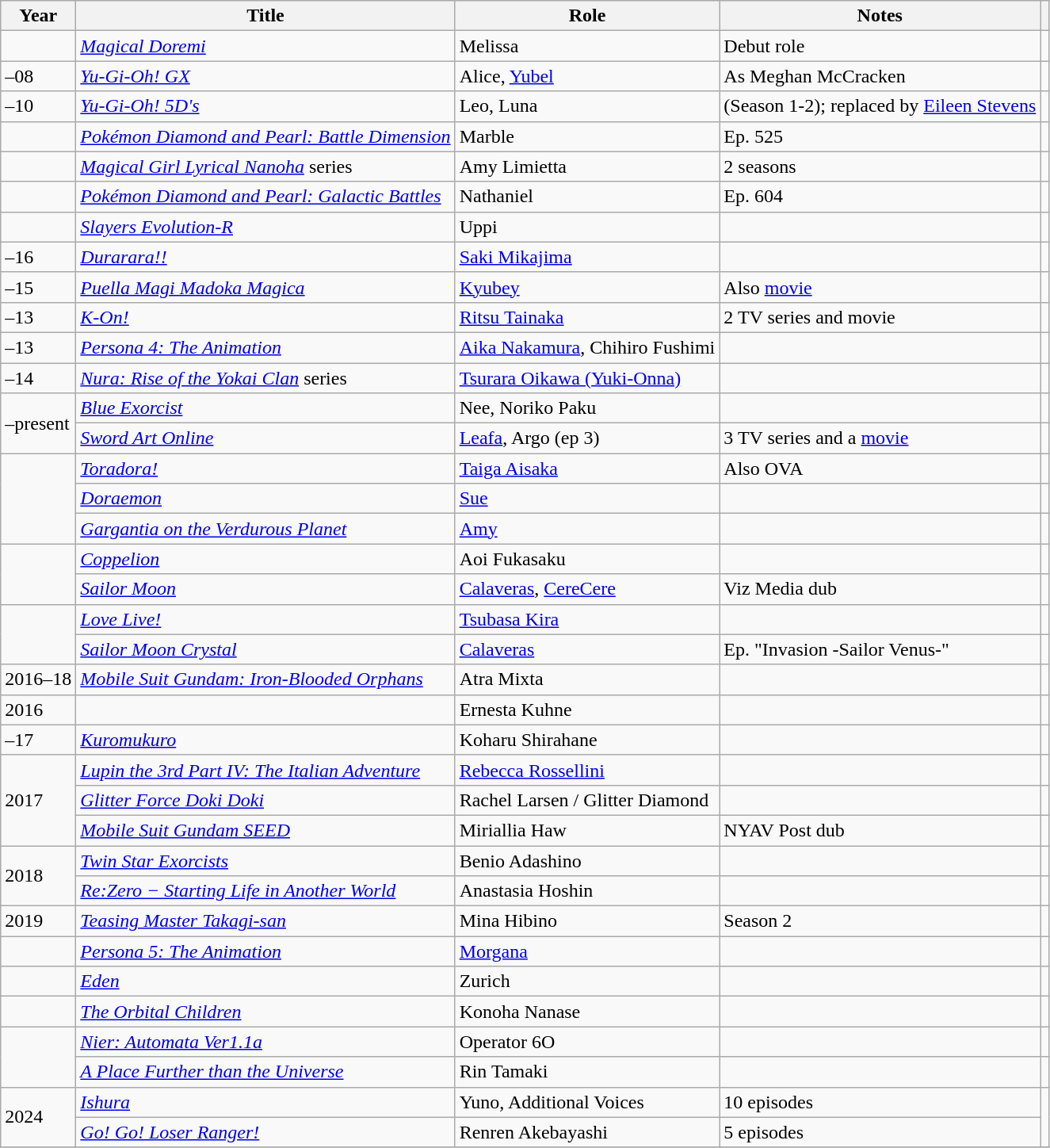<table class="wikitable sortable plainrowheaders">
<tr>
<th>Year</th>
<th>Title</th>
<th>Role</th>
<th class="unsortable">Notes</th>
<th class="unsortable"></th>
</tr>
<tr>
<td></td>
<td><em><a href='#'>Magical Doremi</a></em></td>
<td>Melissa</td>
<td>Debut role</td>
<td></td>
</tr>
<tr>
<td>–08</td>
<td><em><a href='#'>Yu-Gi-Oh! GX</a></em></td>
<td>Alice, <a href='#'>Yubel</a></td>
<td>As Meghan McCracken</td>
<td></td>
</tr>
<tr>
<td>–10</td>
<td><em><a href='#'>Yu-Gi-Oh! 5D's</a></em></td>
<td>Leo, Luna</td>
<td>(Season 1-2); replaced by <a href='#'>Eileen Stevens</a></td>
<td></td>
</tr>
<tr>
<td></td>
<td><em><a href='#'>Pokémon Diamond and Pearl: Battle Dimension</a></em></td>
<td>Marble</td>
<td>Ep. 525</td>
<td></td>
</tr>
<tr>
<td></td>
<td><em><a href='#'>Magical Girl Lyrical Nanoha</a></em> series</td>
<td>Amy Limietta</td>
<td>2 seasons</td>
<td></td>
</tr>
<tr>
<td></td>
<td><em><a href='#'>Pokémon Diamond and Pearl: Galactic Battles</a></em></td>
<td>Nathaniel</td>
<td>Ep. 604</td>
<td></td>
</tr>
<tr>
<td></td>
<td><em><a href='#'>Slayers Evolution-R</a></em></td>
<td>Uppi</td>
<td></td>
<td></td>
</tr>
<tr>
<td>–16</td>
<td><em><a href='#'>Durarara!!</a></em></td>
<td><a href='#'>Saki Mikajima</a></td>
<td></td>
<td></td>
</tr>
<tr>
<td>–15</td>
<td><em><a href='#'>Puella Magi Madoka Magica</a></em></td>
<td><a href='#'>Kyubey</a></td>
<td>Also <a href='#'>movie</a></td>
<td></td>
</tr>
<tr>
<td>–13</td>
<td><em><a href='#'>K-On!</a></em></td>
<td><a href='#'>Ritsu Tainaka</a></td>
<td>2 TV series and movie</td>
<td></td>
</tr>
<tr>
<td>–13</td>
<td><em><a href='#'>Persona 4: The Animation</a></em></td>
<td><a href='#'>Aika Nakamura</a>, Chihiro Fushimi</td>
<td></td>
<td></td>
</tr>
<tr>
<td>–14</td>
<td><em><a href='#'>Nura: Rise of the Yokai Clan</a></em> series</td>
<td><a href='#'>Tsurara Oikawa (Yuki-Onna)</a></td>
<td></td>
<td></td>
</tr>
<tr>
<td rowspan="2">–present</td>
<td><em><a href='#'>Blue Exorcist</a></em></td>
<td>Nee, Noriko Paku</td>
<td></td>
<td></td>
</tr>
<tr>
<td><em><a href='#'>Sword Art Online</a></em></td>
<td><a href='#'>Leafa</a>, Argo (ep 3)</td>
<td>3 TV series and a <a href='#'>movie</a></td>
<td></td>
</tr>
<tr>
<td rowspan="3"></td>
<td><em><a href='#'>Toradora!</a></em></td>
<td><a href='#'>Taiga Aisaka</a></td>
<td>Also OVA</td>
<td></td>
</tr>
<tr>
<td><em><a href='#'>Doraemon</a></em></td>
<td><a href='#'>Sue</a></td>
<td></td>
<td></td>
</tr>
<tr>
<td><em><a href='#'>Gargantia on the Verdurous Planet</a></em></td>
<td><a href='#'>Amy</a></td>
<td></td>
<td></td>
</tr>
<tr>
<td rowspan="2"></td>
<td><em><a href='#'>Coppelion</a></em></td>
<td>Aoi Fukasaku</td>
<td></td>
<td></td>
</tr>
<tr>
<td><em><a href='#'>Sailor Moon</a></em></td>
<td><a href='#'>Calaveras</a>, <a href='#'>CereCere</a></td>
<td>Viz Media dub</td>
<td></td>
</tr>
<tr>
<td rowspan="2"></td>
<td><em><a href='#'>Love Live!</a></em></td>
<td><a href='#'>Tsubasa Kira</a></td>
<td></td>
<td></td>
</tr>
<tr>
<td><em><a href='#'>Sailor Moon Crystal</a></em></td>
<td><a href='#'>Calaveras</a></td>
<td>Ep. "Invasion -Sailor Venus-"</td>
<td></td>
</tr>
<tr>
<td>2016–18</td>
<td><em><a href='#'>Mobile Suit Gundam: Iron-Blooded Orphans</a></em></td>
<td>Atra Mixta</td>
<td></td>
<td></td>
</tr>
<tr>
<td>2016</td>
<td><em></em></td>
<td>Ernesta Kuhne</td>
<td></td>
<td></td>
</tr>
<tr>
<td>–17</td>
<td><em><a href='#'>Kuromukuro</a></em></td>
<td>Koharu Shirahane</td>
<td></td>
<td></td>
</tr>
<tr>
<td rowspan="3">2017</td>
<td><em><a href='#'>Lupin the 3rd Part IV: The Italian Adventure</a></em></td>
<td><a href='#'>Rebecca Rossellini</a></td>
<td></td>
<td></td>
</tr>
<tr>
<td><em><a href='#'>Glitter Force Doki Doki</a></em></td>
<td>Rachel Larsen / Glitter Diamond</td>
<td></td>
<td></td>
</tr>
<tr>
<td><em><a href='#'>Mobile Suit Gundam SEED</a></em></td>
<td>Miriallia Haw</td>
<td>NYAV Post dub</td>
<td></td>
</tr>
<tr>
<td rowspan="2">2018</td>
<td><em><a href='#'>Twin Star Exorcists</a></em></td>
<td>Benio Adashino</td>
<td></td>
<td></td>
</tr>
<tr>
<td><em><a href='#'>Re:Zero − Starting Life in Another World</a></em></td>
<td>Anastasia Hoshin</td>
<td></td>
<td></td>
</tr>
<tr>
<td>2019</td>
<td><em><a href='#'>Teasing Master Takagi-san</a></em></td>
<td>Mina Hibino</td>
<td>Season 2</td>
<td></td>
</tr>
<tr>
<td></td>
<td><em><a href='#'>Persona 5: The Animation</a></em></td>
<td><a href='#'>Morgana</a></td>
<td></td>
<td></td>
</tr>
<tr>
<td></td>
<td><em><a href='#'>Eden</a></em></td>
<td>Zurich</td>
<td></td>
<td></td>
</tr>
<tr>
<td></td>
<td><em><a href='#'>The Orbital Children</a></em></td>
<td>Konoha Nanase</td>
<td></td>
<td></td>
</tr>
<tr>
<td rowspan="2"></td>
<td><em><a href='#'>Nier: Automata Ver1.1a</a></em></td>
<td>Operator 6O</td>
<td></td>
<td></td>
</tr>
<tr>
<td><em><a href='#'>A Place Further than the Universe</a></em></td>
<td>Rin Tamaki</td>
<td></td>
<td></td>
</tr>
<tr>
<td rowspan="2">2024</td>
<td><em><a href='#'>Ishura</a></em></td>
<td>Yuno, Additional Voices</td>
<td>10 episodes</td>
<td rowspan="2"></td>
</tr>
<tr>
<td><em><a href='#'>Go! Go! Loser Ranger!</a></em></td>
<td>Renren Akebayashi</td>
<td>5 episodes</td>
</tr>
<tr>
</tr>
</table>
